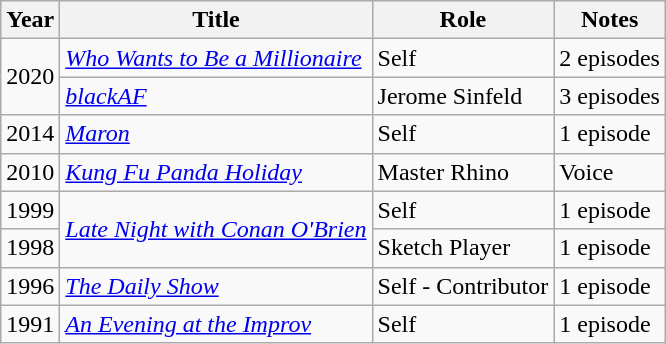<table class="wikitable sortable">
<tr>
<th>Year</th>
<th>Title</th>
<th>Role</th>
<th>Notes</th>
</tr>
<tr>
<td rowspan=2>2020</td>
<td><em><a href='#'>Who Wants to Be a Millionaire</a></em></td>
<td>Self</td>
<td>2 episodes</td>
</tr>
<tr>
<td><em><a href='#'>blackAF</a></em></td>
<td>Jerome Sinfeld</td>
<td>3 episodes</td>
</tr>
<tr>
<td>2014</td>
<td><em><a href='#'>Maron</a></em></td>
<td>Self</td>
<td>1 episode</td>
</tr>
<tr>
<td>2010</td>
<td><em><a href='#'>Kung Fu Panda Holiday</a></em></td>
<td>Master Rhino</td>
<td>Voice</td>
</tr>
<tr>
<td>1999</td>
<td rowspan=2><em><a href='#'>Late Night with Conan O'Brien</a></em></td>
<td>Self</td>
<td>1 episode</td>
</tr>
<tr>
<td>1998</td>
<td>Sketch Player</td>
<td>1 episode</td>
</tr>
<tr>
<td>1996</td>
<td><em><a href='#'>The Daily Show</a></em></td>
<td>Self - Contributor</td>
<td>1 episode</td>
</tr>
<tr>
<td>1991</td>
<td><em><a href='#'>An Evening at the Improv</a></em></td>
<td>Self</td>
<td>1 episode</td>
</tr>
</table>
